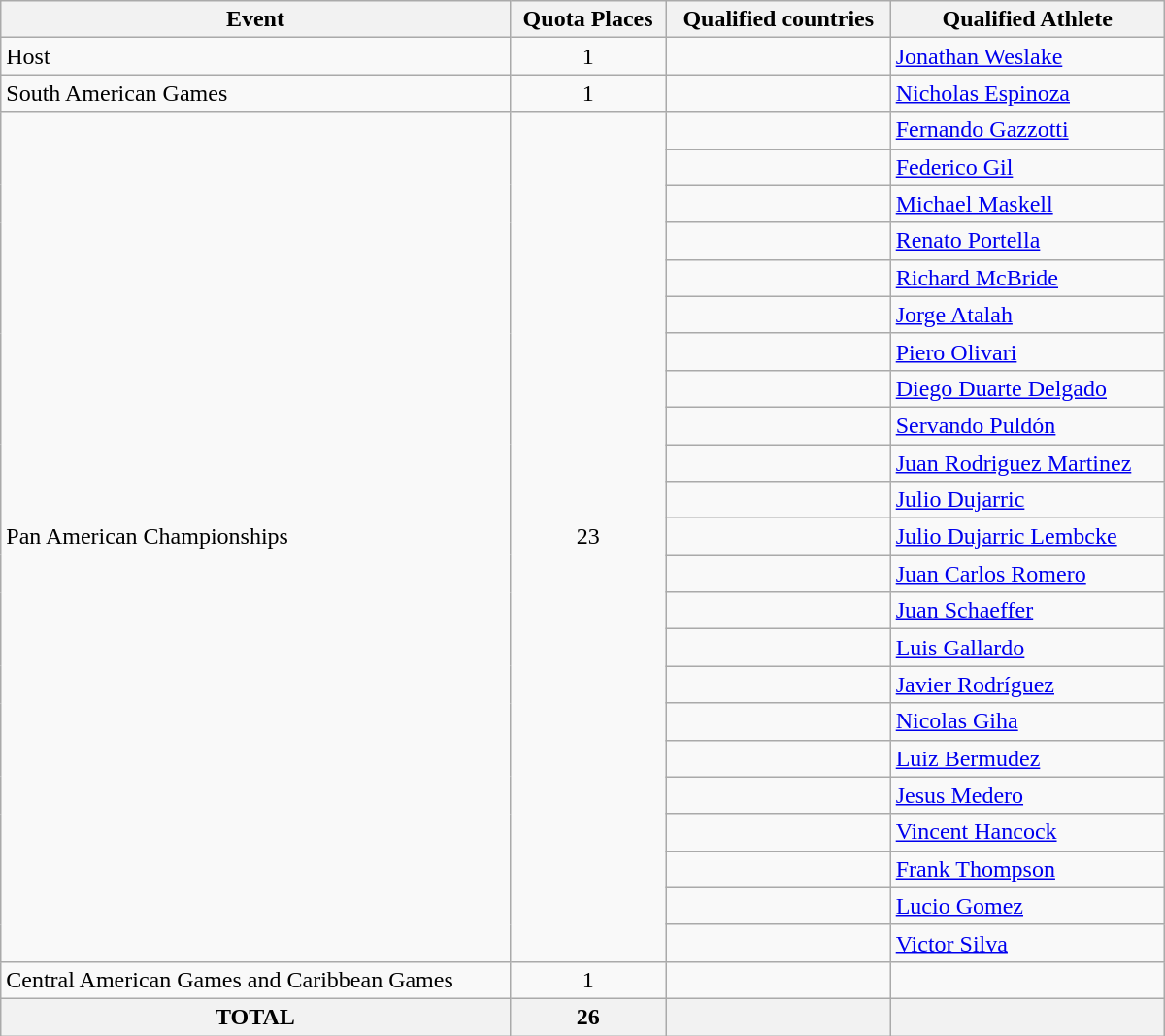<table class=wikitable style="text-align:left" width=800>
<tr>
<th>Event</th>
<th>Quota Places</th>
<th>Qualified countries</th>
<th>Qualified Athlete</th>
</tr>
<tr>
<td>Host</td>
<td align=center>1</td>
<td></td>
<td><a href='#'>Jonathan Weslake</a></td>
</tr>
<tr>
<td>South American Games</td>
<td align=center>1</td>
<td></td>
<td><a href='#'>Nicholas Espinoza</a></td>
</tr>
<tr>
<td rowspan="23">Pan American Championships</td>
<td rowspan="23" align=center>23</td>
<td></td>
<td><a href='#'>Fernando Gazzotti</a></td>
</tr>
<tr>
<td></td>
<td><a href='#'>Federico Gil</a></td>
</tr>
<tr>
<td></td>
<td><a href='#'>Michael Maskell</a></td>
</tr>
<tr>
<td></td>
<td><a href='#'>Renato Portella</a></td>
</tr>
<tr>
<td></td>
<td><a href='#'>Richard McBride</a></td>
</tr>
<tr>
<td></td>
<td><a href='#'>Jorge Atalah</a></td>
</tr>
<tr>
<td></td>
<td><a href='#'>Piero Olivari</a></td>
</tr>
<tr>
<td></td>
<td><a href='#'>Diego Duarte Delgado</a></td>
</tr>
<tr>
<td></td>
<td><a href='#'>Servando Puldón</a></td>
</tr>
<tr>
<td></td>
<td><a href='#'>Juan Rodriguez Martinez</a></td>
</tr>
<tr>
<td></td>
<td><a href='#'>Julio Dujarric</a></td>
</tr>
<tr>
<td></td>
<td><a href='#'>Julio Dujarric Lembcke</a></td>
</tr>
<tr>
<td></td>
<td><a href='#'>Juan Carlos Romero</a></td>
</tr>
<tr>
<td></td>
<td><a href='#'>Juan Schaeffer</a></td>
</tr>
<tr>
<td></td>
<td><a href='#'>Luis Gallardo</a></td>
</tr>
<tr>
<td></td>
<td><a href='#'>Javier Rodríguez</a></td>
</tr>
<tr>
<td></td>
<td><a href='#'>Nicolas Giha</a></td>
</tr>
<tr>
<td></td>
<td><a href='#'>Luiz Bermudez</a></td>
</tr>
<tr>
<td></td>
<td><a href='#'>Jesus Medero</a></td>
</tr>
<tr>
<td></td>
<td><a href='#'>Vincent Hancock</a></td>
</tr>
<tr>
<td></td>
<td><a href='#'>Frank Thompson</a></td>
</tr>
<tr>
<td></td>
<td><a href='#'>Lucio Gomez</a></td>
</tr>
<tr>
<td></td>
<td><a href='#'>Victor Silva</a></td>
</tr>
<tr>
<td>Central American Games and Caribbean Games</td>
<td align=center>1</td>
<td></td>
<td></td>
</tr>
<tr>
<th>TOTAL</th>
<th>26</th>
<th></th>
<th></th>
</tr>
</table>
